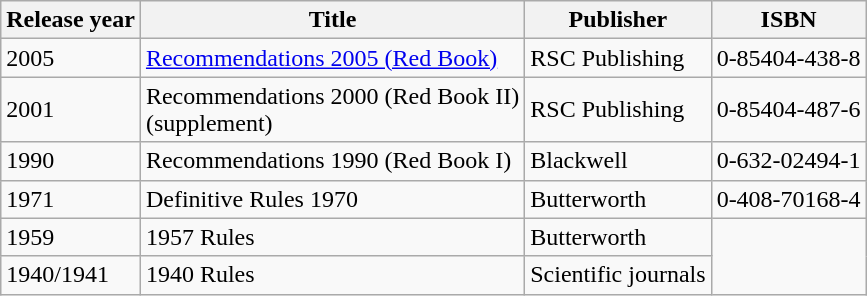<table class="wikitable">
<tr>
<th>Release year</th>
<th>Title</th>
<th>Publisher</th>
<th>ISBN</th>
</tr>
<tr>
<td>2005</td>
<td><a href='#'>Recommendations 2005 (Red Book)</a></td>
<td>RSC Publishing</td>
<td>0-85404-438-8</td>
</tr>
<tr>
<td>2001</td>
<td>Recommendations 2000 (Red Book II)<br>(supplement)</td>
<td>RSC Publishing</td>
<td>0-85404-487-6</td>
</tr>
<tr>
<td>1990</td>
<td>Recommendations 1990 (Red Book I)</td>
<td>Blackwell</td>
<td>0-632-02494-1</td>
</tr>
<tr>
<td>1971</td>
<td>Definitive Rules 1970</td>
<td>Butterworth</td>
<td>0-408-70168-4</td>
</tr>
<tr>
<td>1959</td>
<td>1957 Rules</td>
<td>Butterworth</td>
</tr>
<tr>
<td>1940/1941</td>
<td>1940 Rules</td>
<td>Scientific journals</td>
</tr>
</table>
